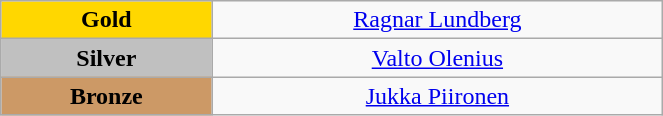<table class="wikitable" style="text-align:center; " width="35%">
<tr>
<td bgcolor="gold"><strong>Gold</strong></td>
<td><a href='#'>Ragnar Lundberg</a><br>  <small><em></em></small></td>
</tr>
<tr>
<td bgcolor="silver"><strong>Silver</strong></td>
<td><a href='#'>Valto Olenius</a><br>  <small><em></em></small></td>
</tr>
<tr>
<td bgcolor="CC9966"><strong>Bronze</strong></td>
<td><a href='#'>Jukka Piironen</a><br>  <small><em></em></small></td>
</tr>
</table>
